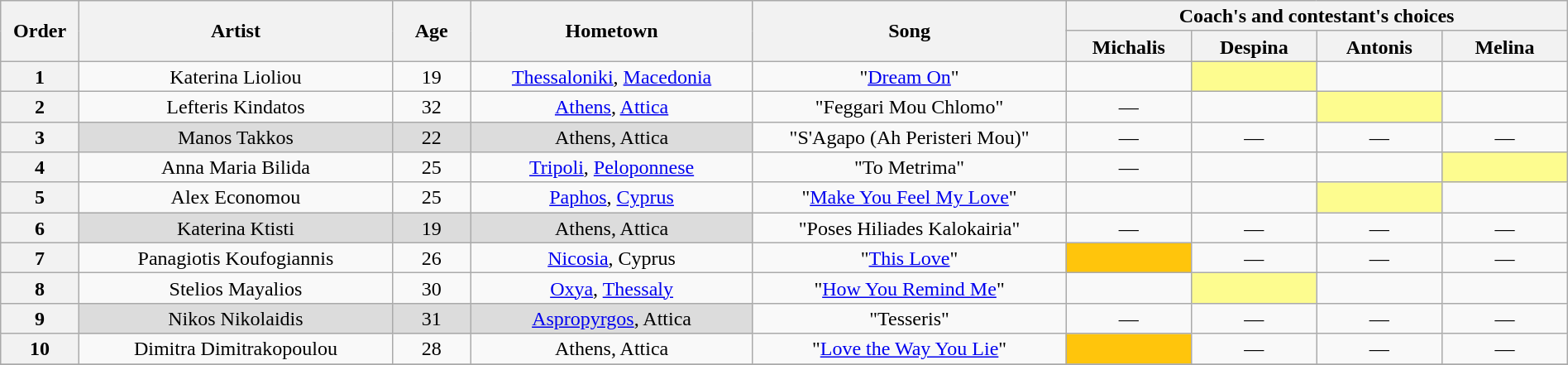<table class="wikitable" style="text-align:center; line-height:17px; width:100%;">
<tr>
<th scope="col" rowspan="2" width="05%">Order</th>
<th scope="col" rowspan="2" width="20%">Artist</th>
<th scope="col" rowspan="2" width="05%">Age</th>
<th scope="col" rowspan="2" width="18%">Hometown</th>
<th scope="col" rowspan="2" width="20%">Song</th>
<th scope="col" colspan="4" width="32%">Coach's and contestant's choices</th>
</tr>
<tr>
<th width="08%">Michalis</th>
<th width="08%">Despina</th>
<th width="08%">Antonis</th>
<th width="08%">Melina</th>
</tr>
<tr>
<th>1</th>
<td>Katerina Lioliou</td>
<td>19</td>
<td><a href='#'>Thessaloniki</a>, <a href='#'>Macedonia</a></td>
<td>"<a href='#'>Dream On</a>"</td>
<td></td>
<td style="background: #fdfc8f;"></td>
<td></td>
<td></td>
</tr>
<tr>
<th>2</th>
<td>Lefteris Kindatos</td>
<td>32</td>
<td><a href='#'>Athens</a>, <a href='#'>Attica</a></td>
<td>"Feggari Mou Chlomo"</td>
<td>—</td>
<td></td>
<td style="background: #fdfc8f;"></td>
<td></td>
</tr>
<tr>
<th>3</th>
<td style="background: #DCDCDC;">Manos Takkos</td>
<td style="background: #DCDCDC;">22</td>
<td style="background: #DCDCDC;">Athens, Attica</td>
<td>"S'Agapo (Ah Peristeri Mou)"</td>
<td>—</td>
<td>—</td>
<td>—</td>
<td>—</td>
</tr>
<tr>
<th>4</th>
<td>Anna Maria Bilida</td>
<td>25</td>
<td><a href='#'>Tripoli</a>, <a href='#'>Peloponnese</a></td>
<td>"To Metrima"</td>
<td>—</td>
<td></td>
<td></td>
<td style="background: #fdfc8f;"></td>
</tr>
<tr>
<th>5</th>
<td>Alex Economou</td>
<td>25</td>
<td><a href='#'>Paphos</a>, <a href='#'>Cyprus</a></td>
<td>"<a href='#'>Make You Feel My Love</a>"</td>
<td></td>
<td></td>
<td style="background: #fdfc8f;"></td>
<td></td>
</tr>
<tr>
<th>6</th>
<td style="background: #DCDCDC;">Katerina Ktisti</td>
<td style="background: #DCDCDC;">19</td>
<td style="background: #DCDCDC;">Athens, Attica</td>
<td>"Poses Hiliades Kalokairia"</td>
<td>—</td>
<td>—</td>
<td>—</td>
<td>—</td>
</tr>
<tr>
<th>7</th>
<td>Panagiotis Koufogiannis</td>
<td>26</td>
<td><a href='#'>Nicosia</a>, Cyprus</td>
<td>"<a href='#'>This Love</a>"</td>
<td style="background: #FFC50C;"></td>
<td>—</td>
<td>—</td>
<td>—</td>
</tr>
<tr>
<th>8</th>
<td>Stelios Mayalios</td>
<td>30</td>
<td><a href='#'>Oxya</a>, <a href='#'>Thessaly</a></td>
<td>"<a href='#'>How You Remind Me</a>"</td>
<td></td>
<td style="background: #fdfc8f;"></td>
<td></td>
<td></td>
</tr>
<tr>
<th>9</th>
<td style="background: #DCDCDC;">Nikos Nikolaidis</td>
<td style="background: #DCDCDC;">31</td>
<td style="background: #DCDCDC;"><a href='#'>Aspropyrgos</a>, Attica</td>
<td>"Tesseris"</td>
<td>—</td>
<td>—</td>
<td>—</td>
<td>—</td>
</tr>
<tr>
<th>10</th>
<td>Dimitra Dimitrakopoulou</td>
<td>28</td>
<td>Athens, Attica</td>
<td>"<a href='#'>Love the Way You Lie</a>"</td>
<td style="background: #FFC50C;"></td>
<td>—</td>
<td>—</td>
<td>—</td>
</tr>
<tr>
</tr>
</table>
